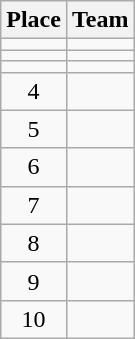<table class="wikitable">
<tr>
<th scope="col">Place</th>
<th scope="col">Team</th>
</tr>
<tr>
<td align=center></td>
<td></td>
</tr>
<tr>
<td align=center></td>
<td></td>
</tr>
<tr>
<td align=center></td>
<td></td>
</tr>
<tr>
<td align=center>4</td>
<td></td>
</tr>
<tr>
<td align=center>5</td>
<td></td>
</tr>
<tr>
<td align=center>6</td>
<td></td>
</tr>
<tr>
<td align=center>7</td>
<td></td>
</tr>
<tr>
<td align=center>8</td>
<td></td>
</tr>
<tr>
<td align=center>9</td>
<td></td>
</tr>
<tr>
<td align=center>10</td>
<td></td>
</tr>
</table>
